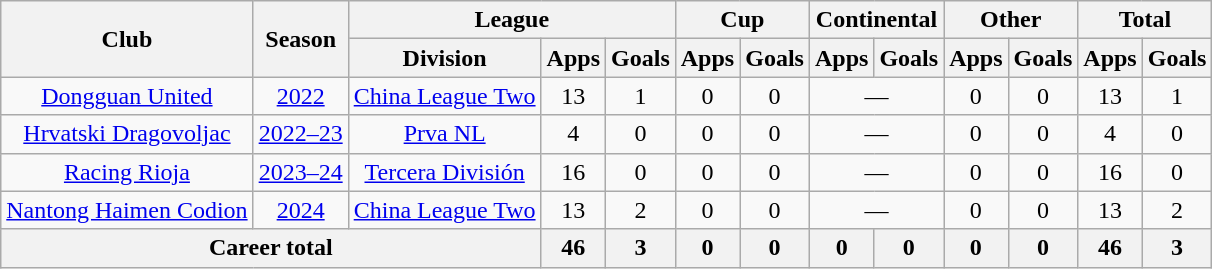<table class=wikitable style=text-align:center>
<tr>
<th rowspan="2">Club</th>
<th rowspan="2">Season</th>
<th colspan="3">League</th>
<th colspan="2">Cup</th>
<th colspan="2">Continental</th>
<th colspan="2">Other</th>
<th colspan="2">Total</th>
</tr>
<tr>
<th>Division</th>
<th>Apps</th>
<th>Goals</th>
<th>Apps</th>
<th>Goals</th>
<th>Apps</th>
<th>Goals</th>
<th>Apps</th>
<th>Goals</th>
<th>Apps</th>
<th>Goals</th>
</tr>
<tr>
<td><a href='#'>Dongguan United</a></td>
<td><a href='#'>2022</a></td>
<td><a href='#'>China League Two</a></td>
<td>13</td>
<td>1</td>
<td>0</td>
<td>0</td>
<td colspan="2">—</td>
<td>0</td>
<td>0</td>
<td>13</td>
<td>1</td>
</tr>
<tr>
<td><a href='#'>Hrvatski Dragovoljac</a></td>
<td><a href='#'>2022–23</a></td>
<td><a href='#'>Prva NL</a></td>
<td>4</td>
<td>0</td>
<td>0</td>
<td>0</td>
<td colspan="2">—</td>
<td>0</td>
<td>0</td>
<td>4</td>
<td>0</td>
</tr>
<tr>
<td><a href='#'>Racing Rioja</a></td>
<td><a href='#'>2023–24</a></td>
<td><a href='#'>Tercera División</a></td>
<td>16</td>
<td>0</td>
<td>0</td>
<td>0</td>
<td colspan="2">—</td>
<td>0</td>
<td>0</td>
<td>16</td>
<td>0</td>
</tr>
<tr>
<td><a href='#'>Nantong Haimen Codion</a></td>
<td><a href='#'>2024</a></td>
<td><a href='#'>China League Two</a></td>
<td>13</td>
<td>2</td>
<td>0</td>
<td>0</td>
<td colspan="2">—</td>
<td>0</td>
<td>0</td>
<td>13</td>
<td>2</td>
</tr>
<tr>
<th colspan="3">Career total</th>
<th>46</th>
<th>3</th>
<th>0</th>
<th>0</th>
<th>0</th>
<th>0</th>
<th>0</th>
<th>0</th>
<th>46</th>
<th>3</th>
</tr>
</table>
